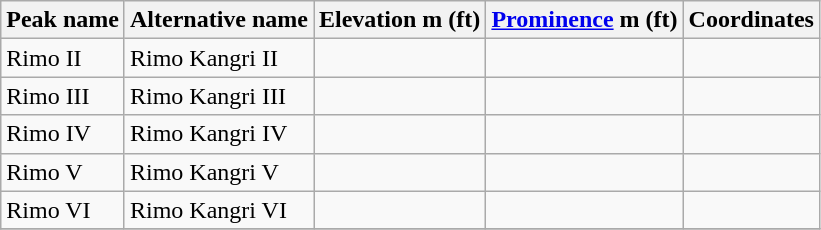<table class="wikitable" border="0">
<tr>
<th>Peak name</th>
<th>Alternative name</th>
<th>Elevation m (ft)</th>
<th><a href='#'>Prominence</a> m (ft)</th>
<th>Coordinates</th>
</tr>
<tr>
<td>Rimo II</td>
<td>Rimo Kangri II</td>
<td align="center"></td>
<td align=center></td>
<td></td>
</tr>
<tr>
<td>Rimo III</td>
<td>Rimo Kangri III</td>
<td align="center"></td>
<td align=center></td>
<td></td>
</tr>
<tr>
<td>Rimo IV</td>
<td>Rimo Kangri IV</td>
<td align="center"></td>
<td align=center></td>
<td></td>
</tr>
<tr>
<td>Rimo V</td>
<td>Rimo Kangri V</td>
<td align="center"></td>
<td align=center></td>
<td></td>
</tr>
<tr>
<td>Rimo VI</td>
<td>Rimo Kangri VI</td>
<td align="center"></td>
<td align=center></td>
<td></td>
</tr>
<tr>
</tr>
</table>
